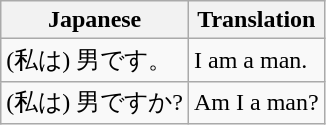<table class="wikitable">
<tr>
<th>Japanese</th>
<th>Translation</th>
</tr>
<tr>
<td>(私は) 男です。</td>
<td>I am a man.</td>
</tr>
<tr>
<td>(私は) 男ですか?</td>
<td>Am I a man?</td>
</tr>
</table>
